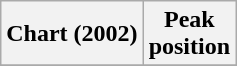<table class="wikitable plainrowheaders" style="text-align:center">
<tr>
<th scope="col">Chart (2002)</th>
<th scope="col">Peak<br>position</th>
</tr>
<tr>
</tr>
</table>
